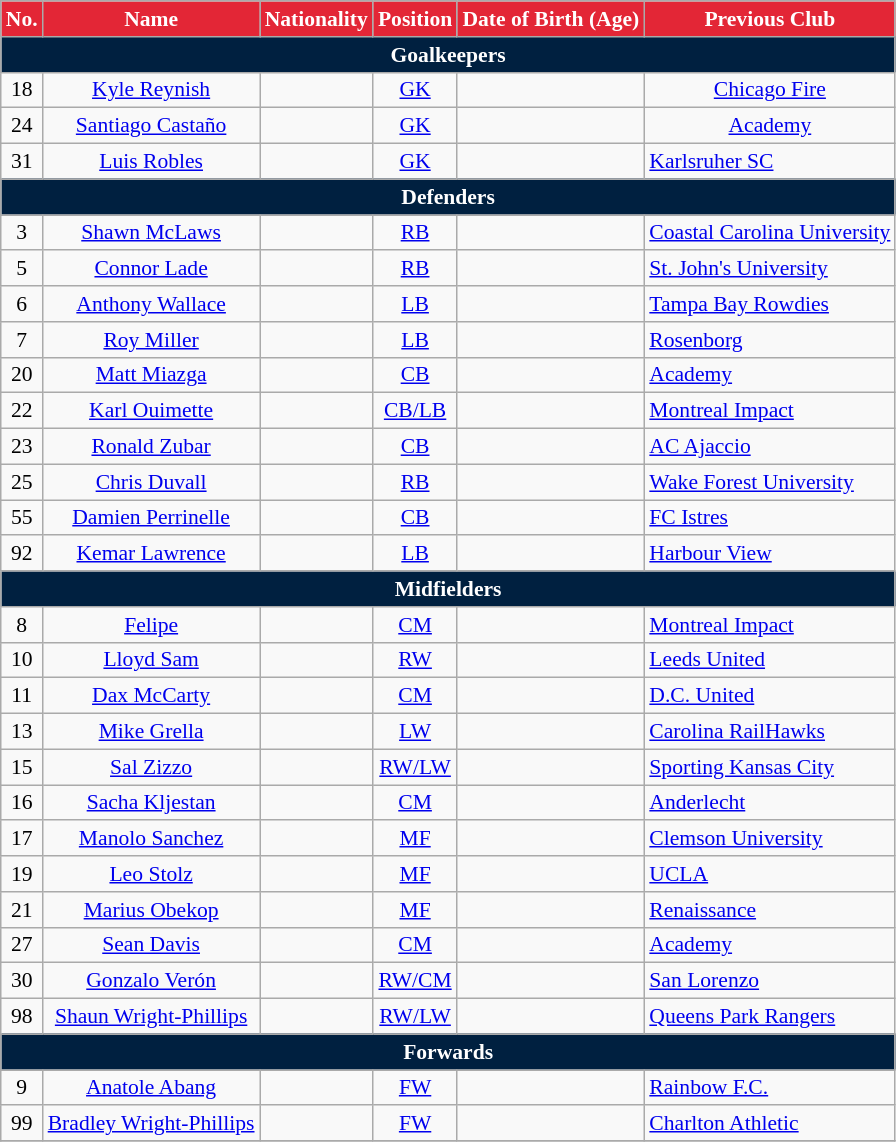<table class="wikitable" style="text-align:center; font-size:90%">
<tr>
<th style="background:#E32636; color:white; text-align:center;">No.</th>
<th style="background:#E32636; color:white; text-align:center;">Name</th>
<th style="background:#E32636; color:white; text-align:center;">Nationality</th>
<th style="background:#E32636; color:white; text-align:center;">Position</th>
<th style="background:#E32636; color:white; text-align:center;">Date of Birth (Age) </th>
<th style="background:#E32636; color:white; text-align:center;">Previous Club</th>
</tr>
<tr>
<th colspan="7"  style="background:#002040; color:white; text-align:center;">Goalkeepers</th>
</tr>
<tr>
<td>18</td>
<td><a href='#'>Kyle Reynish</a></td>
<td align="center"></td>
<td><a href='#'>GK</a></td>
<td></td>
<td> <a href='#'>Chicago Fire</a></td>
</tr>
<tr>
<td>24</td>
<td><a href='#'>Santiago Castaño</a></td>
<td align="center"></td>
<td><a href='#'>GK</a></td>
<td></td>
<td><a href='#'>Academy</a></td>
</tr>
<tr>
<td>31</td>
<td><a href='#'>Luis Robles</a></td>
<td align="center"></td>
<td><a href='#'>GK</a></td>
<td></td>
<td align="left"> <a href='#'>Karlsruher SC</a></td>
</tr>
<tr>
<th colspan="6"  style="background:#002040; color:white; text-align:center;">Defenders</th>
</tr>
<tr>
<td>3</td>
<td><a href='#'>Shawn McLaws</a></td>
<td align="center"></td>
<td><a href='#'>RB</a></td>
<td></td>
<td align="left"> <a href='#'>Coastal Carolina University</a></td>
</tr>
<tr>
<td>5</td>
<td><a href='#'>Connor Lade</a></td>
<td align="center"></td>
<td><a href='#'>RB</a></td>
<td></td>
<td align="left"> <a href='#'>St. John's University</a></td>
</tr>
<tr>
<td>6</td>
<td><a href='#'>Anthony Wallace</a></td>
<td align="center"></td>
<td><a href='#'>LB</a></td>
<td></td>
<td align="left"> <a href='#'>Tampa Bay Rowdies</a></td>
</tr>
<tr>
<td>7</td>
<td><a href='#'>Roy Miller</a></td>
<td align="center"></td>
<td><a href='#'>LB</a></td>
<td></td>
<td align="left"> <a href='#'>Rosenborg</a></td>
</tr>
<tr>
<td>20</td>
<td><a href='#'>Matt Miazga</a></td>
<td align="center"></td>
<td><a href='#'>CB</a></td>
<td></td>
<td align="left"><a href='#'>Academy</a></td>
</tr>
<tr>
<td>22</td>
<td><a href='#'>Karl Ouimette</a></td>
<td align="center"></td>
<td><a href='#'>CB/LB</a></td>
<td></td>
<td align="left"> <a href='#'>Montreal Impact</a></td>
</tr>
<tr>
<td>23</td>
<td><a href='#'>Ronald Zubar</a></td>
<td align="center"></td>
<td><a href='#'>CB</a></td>
<td></td>
<td align="left"> <a href='#'>AC Ajaccio</a></td>
</tr>
<tr>
<td>25</td>
<td><a href='#'>Chris Duvall</a></td>
<td align="center"></td>
<td><a href='#'>RB</a></td>
<td></td>
<td align="left"> <a href='#'>Wake Forest University</a></td>
</tr>
<tr>
<td>55</td>
<td><a href='#'>Damien Perrinelle</a></td>
<td align="center"></td>
<td><a href='#'>CB</a></td>
<td></td>
<td align="left"> <a href='#'>FC Istres</a></td>
</tr>
<tr>
<td>92</td>
<td><a href='#'>Kemar Lawrence</a></td>
<td align="center"></td>
<td><a href='#'>LB</a></td>
<td></td>
<td align="left"> <a href='#'>Harbour View</a></td>
</tr>
<tr>
<th colspan="6"  style="background:#002040; color:white; text-align:center;">Midfielders</th>
</tr>
<tr>
<td>8</td>
<td><a href='#'>Felipe</a></td>
<td align="center"></td>
<td><a href='#'>CM</a></td>
<td></td>
<td align="left"> <a href='#'>Montreal Impact</a></td>
</tr>
<tr>
<td>10</td>
<td><a href='#'>Lloyd Sam</a></td>
<td align="center"></td>
<td><a href='#'>RW</a></td>
<td></td>
<td align="left"> <a href='#'>Leeds United</a></td>
</tr>
<tr>
<td>11</td>
<td><a href='#'>Dax McCarty</a></td>
<td align="center"></td>
<td><a href='#'>CM</a></td>
<td></td>
<td align="left"> <a href='#'>D.C. United</a></td>
</tr>
<tr>
<td>13</td>
<td><a href='#'>Mike Grella</a></td>
<td align="center"></td>
<td><a href='#'>LW</a></td>
<td></td>
<td align="left"> <a href='#'>Carolina RailHawks</a></td>
</tr>
<tr>
<td>15</td>
<td><a href='#'>Sal Zizzo</a></td>
<td align="center"></td>
<td><a href='#'>RW/LW</a></td>
<td></td>
<td align="left"> <a href='#'>Sporting Kansas City</a></td>
</tr>
<tr>
<td>16</td>
<td><a href='#'>Sacha Kljestan</a></td>
<td align="center"></td>
<td><a href='#'>CM</a></td>
<td></td>
<td align="left"> <a href='#'>Anderlecht</a></td>
</tr>
<tr>
<td>17</td>
<td><a href='#'>Manolo Sanchez</a></td>
<td align="center"></td>
<td><a href='#'>MF</a></td>
<td></td>
<td align="left"> <a href='#'>Clemson University</a></td>
</tr>
<tr>
<td>19</td>
<td><a href='#'>Leo Stolz</a></td>
<td align="center"></td>
<td><a href='#'>MF</a></td>
<td></td>
<td align="left"> <a href='#'>UCLA</a></td>
</tr>
<tr>
<td>21</td>
<td><a href='#'>Marius Obekop</a></td>
<td align="center"></td>
<td><a href='#'>MF</a></td>
<td></td>
<td align="left"> <a href='#'>Renaissance</a></td>
</tr>
<tr>
<td>27</td>
<td><a href='#'>Sean Davis</a></td>
<td align="center"></td>
<td><a href='#'>CM</a></td>
<td></td>
<td align="left"><a href='#'>Academy</a></td>
</tr>
<tr>
<td>30</td>
<td><a href='#'>Gonzalo Verón</a></td>
<td align="center"></td>
<td><a href='#'>RW/CM</a></td>
<td></td>
<td align="left"> <a href='#'>San Lorenzo</a></td>
</tr>
<tr>
<td>98</td>
<td><a href='#'>Shaun Wright-Phillips</a></td>
<td align="center"></td>
<td><a href='#'>RW/LW</a></td>
<td></td>
<td align="left"> <a href='#'>Queens Park Rangers</a></td>
</tr>
<tr>
<th colspan="6"  style="background:#002040; color:white; text-align:center;">Forwards</th>
</tr>
<tr>
<td>9</td>
<td><a href='#'>Anatole Abang</a></td>
<td align="center"></td>
<td><a href='#'>FW</a></td>
<td></td>
<td align="left"> <a href='#'>Rainbow F.C.</a></td>
</tr>
<tr>
<td>99</td>
<td><a href='#'>Bradley Wright-Phillips</a></td>
<td align="center"></td>
<td><a href='#'>FW</a></td>
<td></td>
<td align="left"> <a href='#'>Charlton Athletic</a></td>
</tr>
<tr>
</tr>
</table>
